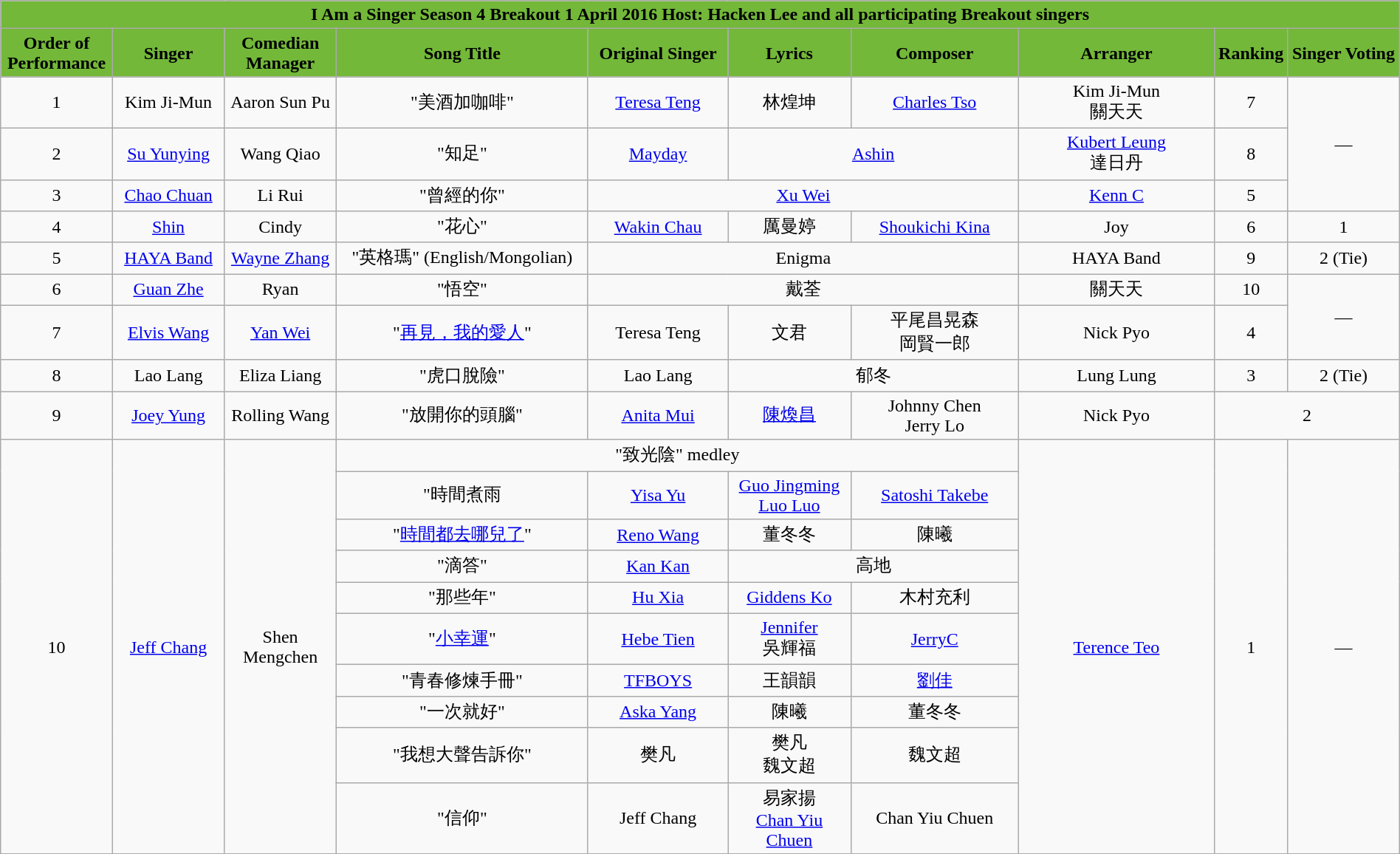<table class="wikitable sortable mw-collapsible" width="100%" style="text-align:center">
<tr align=center style="background:#73B839">
<td colspan="10"><div><strong>I Am a Singer Season 4 Breakout 1 April 2016 Host: Hacken Lee and all participating Breakout singers</strong></div></td>
</tr>
<tr align=center style="background:#73B839">
<td style="width:8%"><strong>Order of Performance</strong></td>
<td style="width:8%"><strong>Singer</strong></td>
<td style="width:8%"><strong>Comedian Manager</strong></td>
<td style="width:18%"><strong>Song Title</strong></td>
<td style="width:10%"><strong>Original Singer</strong></td>
<td style=width:12%"><strong>Lyrics</strong></td>
<td style="width:12%"><strong>Composer</strong></td>
<td style="width:14%"><strong>Arranger</strong></td>
<td style="width:5%"><strong>Ranking</strong></td>
<td style="width:8%"><strong>Singer Voting</strong></td>
</tr>
<tr>
<td>1</td>
<td>Kim Ji-Mun</td>
<td>Aaron Sun Pu</td>
<td>"美酒加咖啡"</td>
<td><a href='#'>Teresa Teng</a></td>
<td>林煌坤</td>
<td><a href='#'>Charles Tso</a></td>
<td>Kim Ji-Mun<br>關天天</td>
<td>7</td>
<td rowspan="3">—</td>
</tr>
<tr>
<td>2</td>
<td><a href='#'>Su Yunying</a></td>
<td>Wang Qiao</td>
<td>"知足"</td>
<td><a href='#'>Mayday</a></td>
<td colspan=2><a href='#'>Ashin</a></td>
<td><a href='#'>Kubert Leung</a><br>達日丹</td>
<td>8</td>
</tr>
<tr>
<td>3</td>
<td><a href='#'>Chao Chuan</a></td>
<td>Li Rui</td>
<td>"曾經的你"</td>
<td colspan=3><a href='#'>Xu Wei</a></td>
<td><a href='#'>Kenn C</a></td>
<td>5</td>
</tr>
<tr>
<td>4</td>
<td><a href='#'>Shin</a></td>
<td>Cindy</td>
<td>"花心"</td>
<td><a href='#'>Wakin Chau</a></td>
<td>厲曼婷</td>
<td><a href='#'>Shoukichi Kina</a></td>
<td>Joy</td>
<td>6</td>
<td>1</td>
</tr>
<tr>
<td>5</td>
<td><a href='#'>HAYA Band</a></td>
<td><a href='#'>Wayne Zhang</a></td>
<td>"英格瑪" (English/Mongolian)</td>
<td colspan=3>Enigma</td>
<td>HAYA Band</td>
<td>9</td>
<td>2 (Tie)</td>
</tr>
<tr>
<td>6</td>
<td><a href='#'>Guan Zhe</a></td>
<td>Ryan</td>
<td>"悟空"</td>
<td colspan=3>戴荃</td>
<td>關天天</td>
<td>10</td>
<td rowspan="2">—</td>
</tr>
<tr>
<td>7</td>
<td><a href='#'>Elvis Wang</a></td>
<td><a href='#'>Yan Wei</a></td>
<td>"<a href='#'>再見，我的愛人</a>"</td>
<td>Teresa Teng</td>
<td>文君</td>
<td>平尾昌晃森<br>岡賢一郎</td>
<td>Nick Pyo</td>
<td>4</td>
</tr>
<tr>
<td>8</td>
<td>Lao Lang</td>
<td>Eliza Liang</td>
<td>"虎口脫險"</td>
<td>Lao Lang</td>
<td colspan=2>郁冬</td>
<td>Lung Lung</td>
<td>3</td>
<td>2 (Tie)</td>
</tr>
<tr>
<td>9</td>
<td><a href='#'>Joey Yung</a></td>
<td>Rolling Wang</td>
<td>"放開你的頭腦"</td>
<td><a href='#'>Anita Mui</a></td>
<td><a href='#'>陳煥昌</a></td>
<td>Johnny Chen<br>Jerry Lo</td>
<td>Nick Pyo</td>
<td colspan="2">2</td>
</tr>
<tr>
<td rowspan=10>10</td>
<td rowspan=10><a href='#'>Jeff Chang</a></td>
<td rowspan=10>Shen Mengchen</td>
<td colspan="4">"致光陰" medley</td>
<td rowspan=10><a href='#'>Terence Teo</a></td>
<td rowspan="10">1</td>
<td rowspan="10">—</td>
</tr>
<tr>
<td>"時間煮雨</td>
<td><a href='#'>Yisa Yu</a></td>
<td><a href='#'>Guo Jingming</a><br><a href='#'>Luo Luo</a></td>
<td><a href='#'>Satoshi Takebe</a></td>
</tr>
<tr>
<td>"<a href='#'>時間都去哪兒了</a>"</td>
<td><a href='#'>Reno Wang</a></td>
<td>董冬冬</td>
<td>陳曦</td>
</tr>
<tr>
<td>"滴答"</td>
<td><a href='#'>Kan Kan</a></td>
<td colspan="2">高地</td>
</tr>
<tr>
<td>"那些年"</td>
<td><a href='#'>Hu Xia</a></td>
<td><a href='#'>Giddens Ko</a></td>
<td>木村充利</td>
</tr>
<tr>
<td>"<a href='#'>小幸運</a>"</td>
<td><a href='#'>Hebe Tien</a></td>
<td><a href='#'>Jennifer</a><br>吳輝福</td>
<td><a href='#'>JerryC</a></td>
</tr>
<tr>
<td>"青春修煉手冊"</td>
<td><a href='#'>TFBOYS</a></td>
<td>王韻韻</td>
<td><a href='#'>劉佳</a></td>
</tr>
<tr>
<td>"一次就好"</td>
<td><a href='#'>Aska Yang</a></td>
<td>陳曦</td>
<td>董冬冬</td>
</tr>
<tr>
<td>"我想大聲告訴你"</td>
<td>樊凡</td>
<td>樊凡<br>魏文超</td>
<td>魏文超</td>
</tr>
<tr>
<td>"信仰"</td>
<td>Jeff Chang</td>
<td>易家揚<br><a href='#'>Chan Yiu Chuen</a></td>
<td>Chan Yiu Chuen</td>
</tr>
</table>
